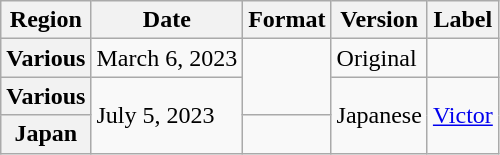<table class="wikitable plainrowheaders">
<tr>
<th scope="col">Region</th>
<th scope="col">Date</th>
<th scope="col">Format</th>
<th scope="col">Version</th>
<th scope="col">Label</th>
</tr>
<tr>
<th scope="row">Various</th>
<td>March 6, 2023</td>
<td rowspan="2"></td>
<td>Original</td>
<td></td>
</tr>
<tr>
<th scope="row">Various</th>
<td rowspan="2">July 5, 2023</td>
<td rowspan="2">Japanese</td>
<td rowspan="2"><a href='#'>Victor</a></td>
</tr>
<tr>
<th scope="row">Japan</th>
<td></td>
</tr>
</table>
